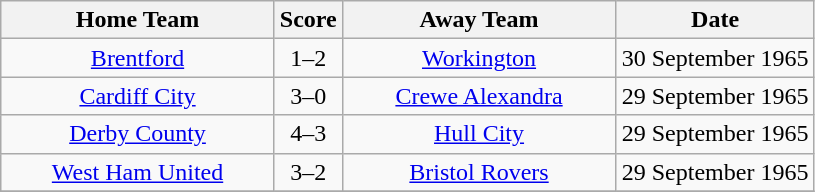<table class="wikitable" style="text-align:center;">
<tr>
<th width=175>Home Team</th>
<th width=20>Score</th>
<th width=175>Away Team</th>
<th width=125>Date</th>
</tr>
<tr>
<td><a href='#'>Brentford</a></td>
<td>1–2</td>
<td><a href='#'>Workington</a></td>
<td>30 September 1965</td>
</tr>
<tr>
<td><a href='#'>Cardiff City</a></td>
<td>3–0</td>
<td><a href='#'>Crewe Alexandra</a></td>
<td>29 September 1965</td>
</tr>
<tr>
<td><a href='#'>Derby County</a></td>
<td>4–3</td>
<td><a href='#'>Hull City</a></td>
<td>29 September 1965</td>
</tr>
<tr>
<td><a href='#'>West Ham United</a></td>
<td>3–2</td>
<td><a href='#'>Bristol Rovers</a></td>
<td>29 September 1965</td>
</tr>
<tr>
</tr>
</table>
